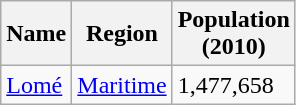<table class="wikitable sortable sticky-header col3right">
<tr>
<th>Name</th>
<th>Region</th>
<th>Population<br>(2010)</th>
</tr>
<tr>
<td><a href='#'>Lomé</a></td>
<td><a href='#'>Maritime</a></td>
<td>1,477,658</td>
</tr>
</table>
